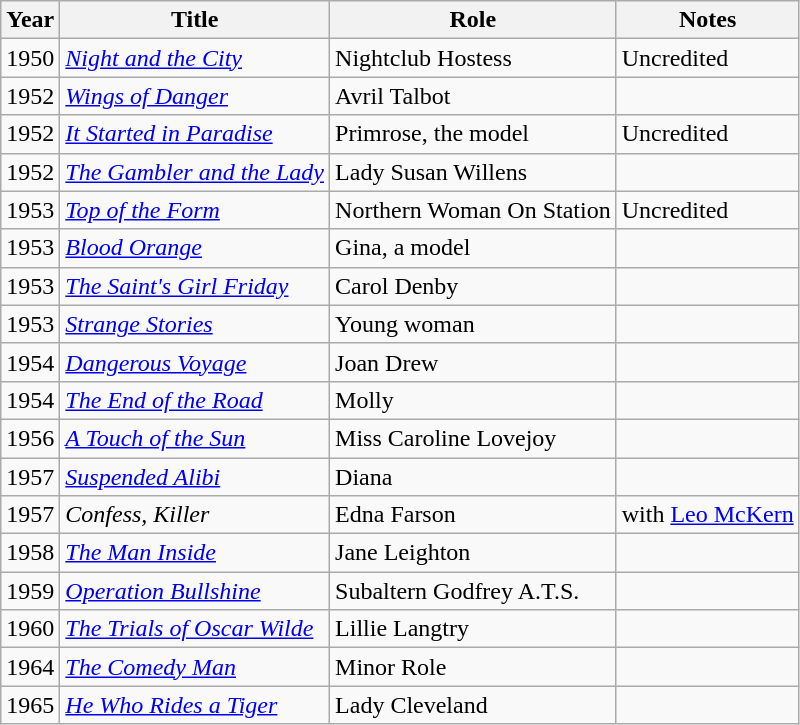<table class="wikitable">
<tr>
<th>Year</th>
<th>Title</th>
<th>Role</th>
<th>Notes</th>
</tr>
<tr>
<td>1950</td>
<td><em><a href='#'>Night and the City</a></em></td>
<td>Nightclub Hostess</td>
<td>Uncredited</td>
</tr>
<tr>
<td>1952</td>
<td><em><a href='#'>Wings of Danger</a></em></td>
<td>Avril Talbot</td>
<td></td>
</tr>
<tr>
<td>1952</td>
<td><em><a href='#'>It Started in Paradise</a></em></td>
<td>Primrose, the model</td>
<td>Uncredited</td>
</tr>
<tr>
<td>1952</td>
<td><em><a href='#'>The Gambler and the Lady</a></em></td>
<td>Lady Susan Willens</td>
<td></td>
</tr>
<tr>
<td>1953</td>
<td><em><a href='#'>Top of the Form</a></em></td>
<td>Northern Woman On Station</td>
<td>Uncredited</td>
</tr>
<tr>
<td>1953</td>
<td><em><a href='#'>Blood Orange</a></em></td>
<td>Gina, a model</td>
<td></td>
</tr>
<tr>
<td>1953</td>
<td><em><a href='#'>The Saint's Girl Friday</a></em></td>
<td>Carol Denby</td>
<td></td>
</tr>
<tr>
<td>1953</td>
<td><em><a href='#'>Strange Stories</a></em></td>
<td>Young woman</td>
<td></td>
</tr>
<tr>
<td>1954</td>
<td><em><a href='#'>Dangerous Voyage</a></em></td>
<td>Joan Drew</td>
<td></td>
</tr>
<tr>
<td>1954</td>
<td><em><a href='#'>The End of the Road</a></em></td>
<td>Molly</td>
<td></td>
</tr>
<tr>
<td>1956</td>
<td><em><a href='#'>A Touch of the Sun</a></em></td>
<td>Miss Caroline Lovejoy</td>
<td></td>
</tr>
<tr>
<td>1957</td>
<td><em><a href='#'>Suspended Alibi</a></em></td>
<td>Diana</td>
<td></td>
</tr>
<tr>
<td>1957</td>
<td><em>Confess, Killer</em></td>
<td>Edna Farson</td>
<td>with <a href='#'>Leo McKern</a></td>
</tr>
<tr>
<td>1958</td>
<td><em><a href='#'>The Man Inside</a></em></td>
<td>Jane Leighton</td>
<td></td>
</tr>
<tr>
<td>1959</td>
<td><em><a href='#'>Operation Bullshine</a></em></td>
<td>Subaltern Godfrey A.T.S.</td>
<td></td>
</tr>
<tr>
<td>1960</td>
<td><em><a href='#'>The Trials of Oscar Wilde</a></em></td>
<td>Lillie Langtry</td>
<td></td>
</tr>
<tr>
<td>1964</td>
<td><em><a href='#'>The Comedy Man</a></em></td>
<td>Minor Role</td>
<td></td>
</tr>
<tr>
<td>1965</td>
<td><em><a href='#'>He Who Rides a Tiger</a></em></td>
<td>Lady Cleveland</td>
<td></td>
</tr>
</table>
